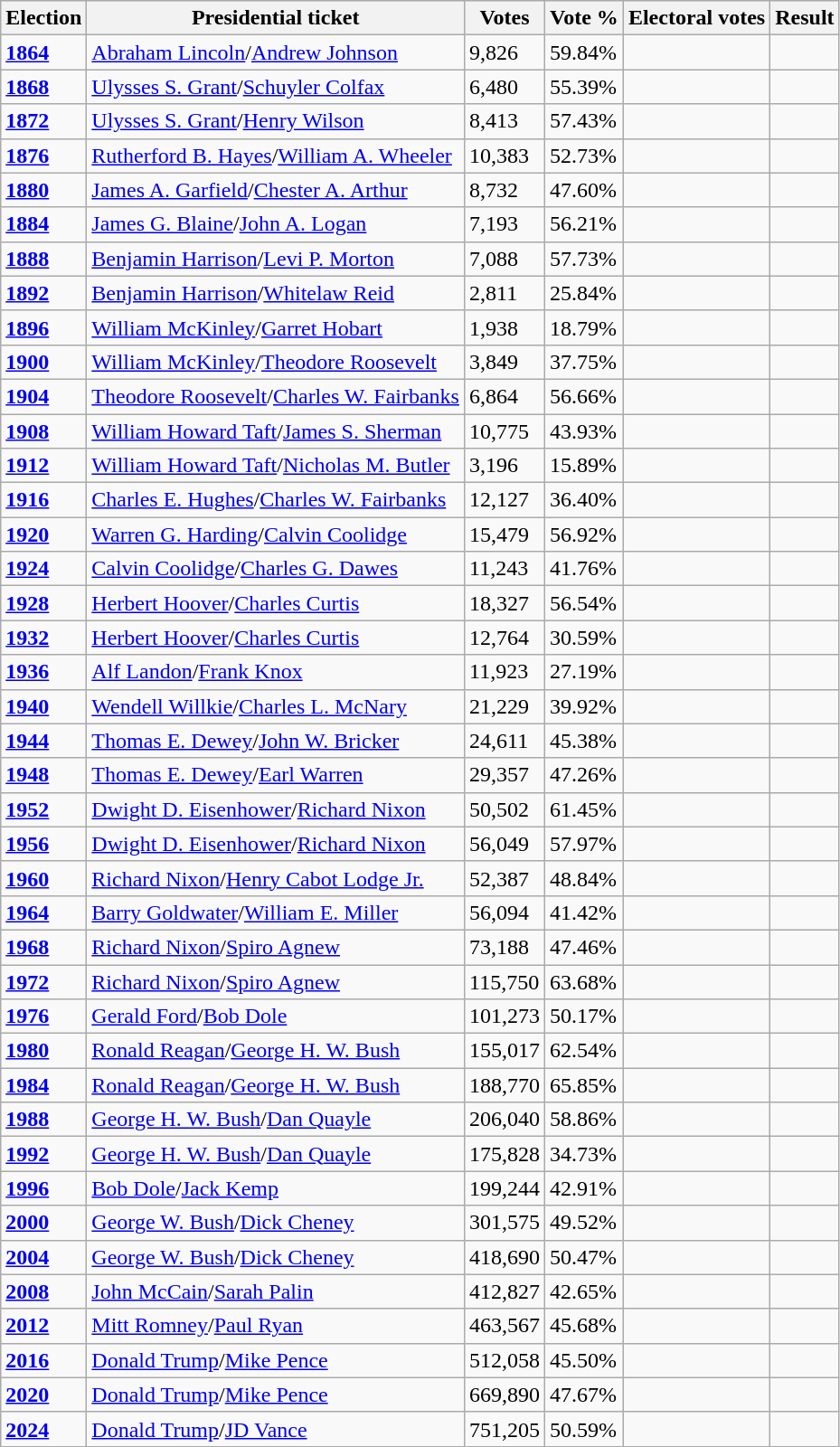<table class="wikitable">
<tr>
<th>Election</th>
<th>Presidential ticket</th>
<th>Votes</th>
<th>Vote %</th>
<th>Electoral votes</th>
<th>Result</th>
</tr>
<tr>
<td><strong><a href='#'>1864</a></strong></td>
<td><a href='#'>Abraham Lincoln</a>/<a href='#'>Andrew Johnson</a></td>
<td>9,826</td>
<td>59.84%</td>
<td></td>
<td></td>
</tr>
<tr>
<td><strong><a href='#'>1868</a></strong></td>
<td><a href='#'>Ulysses S. Grant</a>/<a href='#'>Schuyler Colfax</a></td>
<td>6,480</td>
<td>55.39%</td>
<td></td>
<td></td>
</tr>
<tr>
<td><strong><a href='#'>1872</a></strong></td>
<td><a href='#'>Ulysses S. Grant</a>/<a href='#'>Henry Wilson</a></td>
<td>8,413</td>
<td>57.43%</td>
<td></td>
<td></td>
</tr>
<tr>
<td><strong><a href='#'>1876</a></strong></td>
<td><a href='#'>Rutherford B. Hayes</a>/<a href='#'>William A. Wheeler</a></td>
<td>10,383</td>
<td>52.73%</td>
<td></td>
<td></td>
</tr>
<tr>
<td><strong><a href='#'>1880</a></strong></td>
<td><a href='#'>James A. Garfield</a>/<a href='#'>Chester A. Arthur</a></td>
<td>8,732</td>
<td>47.60%</td>
<td></td>
<td></td>
</tr>
<tr>
<td><strong><a href='#'>1884</a></strong></td>
<td><a href='#'>James G. Blaine</a>/<a href='#'>John A. Logan</a></td>
<td>7,193</td>
<td>56.21%</td>
<td></td>
<td></td>
</tr>
<tr>
<td><strong><a href='#'>1888</a></strong></td>
<td><a href='#'>Benjamin Harrison</a>/<a href='#'>Levi P. Morton</a></td>
<td>7,088</td>
<td>57.73%</td>
<td></td>
<td></td>
</tr>
<tr>
<td><strong><a href='#'>1892</a></strong></td>
<td><a href='#'>Benjamin Harrison</a>/<a href='#'>Whitelaw Reid</a></td>
<td>2,811</td>
<td>25.84%</td>
<td></td>
<td></td>
</tr>
<tr>
<td><strong><a href='#'>1896</a></strong></td>
<td><a href='#'>William McKinley</a>/<a href='#'>Garret Hobart</a></td>
<td>1,938</td>
<td>18.79%</td>
<td></td>
<td></td>
</tr>
<tr>
<td><strong><a href='#'>1900</a></strong></td>
<td><a href='#'>William McKinley</a>/<a href='#'>Theodore Roosevelt</a></td>
<td>3,849</td>
<td>37.75%</td>
<td></td>
<td></td>
</tr>
<tr>
<td><strong><a href='#'>1904</a></strong></td>
<td><a href='#'>Theodore Roosevelt</a>/<a href='#'>Charles W. Fairbanks</a></td>
<td>6,864</td>
<td>56.66%</td>
<td></td>
<td></td>
</tr>
<tr>
<td><strong><a href='#'>1908</a></strong></td>
<td><a href='#'>William Howard Taft</a>/<a href='#'>James S. Sherman</a></td>
<td>10,775</td>
<td>43.93%</td>
<td></td>
<td></td>
</tr>
<tr>
<td><strong><a href='#'>1912</a></strong></td>
<td><a href='#'>William Howard Taft</a>/<a href='#'>Nicholas M. Butler</a></td>
<td>3,196</td>
<td>15.89%</td>
<td></td>
<td></td>
</tr>
<tr>
<td><strong><a href='#'>1916</a></strong></td>
<td><a href='#'>Charles E. Hughes</a>/<a href='#'>Charles W. Fairbanks</a></td>
<td>12,127</td>
<td>36.40%</td>
<td></td>
<td></td>
</tr>
<tr>
<td><strong><a href='#'>1920</a></strong></td>
<td><a href='#'>Warren G. Harding</a>/<a href='#'>Calvin Coolidge</a></td>
<td>15,479</td>
<td>56.92%</td>
<td></td>
<td></td>
</tr>
<tr>
<td><strong><a href='#'>1924</a></strong></td>
<td><a href='#'>Calvin Coolidge</a>/<a href='#'>Charles G. Dawes</a></td>
<td>11,243</td>
<td>41.76%</td>
<td></td>
<td></td>
</tr>
<tr>
<td><strong><a href='#'>1928</a></strong></td>
<td><a href='#'>Herbert Hoover</a>/<a href='#'>Charles Curtis</a></td>
<td>18,327</td>
<td>56.54%</td>
<td></td>
<td></td>
</tr>
<tr>
<td><strong><a href='#'>1932</a></strong></td>
<td><a href='#'>Herbert Hoover</a>/<a href='#'>Charles Curtis</a></td>
<td>12,764</td>
<td>30.59%</td>
<td></td>
<td></td>
</tr>
<tr>
<td><strong><a href='#'>1936</a></strong></td>
<td><a href='#'>Alf Landon</a>/<a href='#'>Frank Knox</a></td>
<td>11,923</td>
<td>27.19%</td>
<td></td>
<td></td>
</tr>
<tr>
<td><strong><a href='#'>1940</a></strong></td>
<td><a href='#'>Wendell Willkie</a>/<a href='#'>Charles L. McNary</a></td>
<td>21,229</td>
<td>39.92%</td>
<td></td>
<td></td>
</tr>
<tr>
<td><strong><a href='#'>1944</a></strong></td>
<td><a href='#'>Thomas E. Dewey</a>/<a href='#'>John W. Bricker</a></td>
<td>24,611</td>
<td>45.38%</td>
<td></td>
<td></td>
</tr>
<tr>
<td><strong><a href='#'>1948</a></strong></td>
<td><a href='#'>Thomas E. Dewey</a>/<a href='#'>Earl Warren</a></td>
<td>29,357</td>
<td>47.26%</td>
<td></td>
<td></td>
</tr>
<tr>
<td><strong><a href='#'>1952</a></strong></td>
<td><a href='#'>Dwight D. Eisenhower</a>/<a href='#'>Richard Nixon</a></td>
<td>50,502</td>
<td>61.45%</td>
<td></td>
<td></td>
</tr>
<tr>
<td><strong><a href='#'>1956</a></strong></td>
<td><a href='#'>Dwight D. Eisenhower</a>/<a href='#'>Richard Nixon</a></td>
<td>56,049</td>
<td>57.97%</td>
<td></td>
<td></td>
</tr>
<tr>
<td><strong><a href='#'>1960</a></strong></td>
<td><a href='#'>Richard Nixon</a>/<a href='#'>Henry Cabot Lodge Jr.</a></td>
<td>52,387</td>
<td>48.84%</td>
<td></td>
<td></td>
</tr>
<tr>
<td><strong><a href='#'>1964</a></strong></td>
<td><a href='#'>Barry Goldwater</a>/<a href='#'>William E. Miller</a></td>
<td>56,094</td>
<td>41.42%</td>
<td></td>
<td></td>
</tr>
<tr>
<td><strong><a href='#'>1968</a></strong></td>
<td><a href='#'>Richard Nixon</a>/<a href='#'>Spiro Agnew</a></td>
<td>73,188</td>
<td>47.46%</td>
<td></td>
<td></td>
</tr>
<tr>
<td><strong><a href='#'>1972</a></strong></td>
<td><a href='#'>Richard Nixon</a>/<a href='#'>Spiro Agnew</a></td>
<td>115,750</td>
<td>63.68%</td>
<td></td>
<td></td>
</tr>
<tr>
<td><strong><a href='#'>1976</a></strong></td>
<td><a href='#'>Gerald Ford</a>/<a href='#'>Bob Dole</a></td>
<td>101,273</td>
<td>50.17%</td>
<td></td>
<td></td>
</tr>
<tr>
<td><strong><a href='#'>1980</a></strong></td>
<td><a href='#'>Ronald Reagan</a>/<a href='#'>George H. W. Bush</a></td>
<td>155,017</td>
<td>62.54%</td>
<td></td>
<td></td>
</tr>
<tr>
<td><strong><a href='#'>1984</a></strong></td>
<td><a href='#'>Ronald Reagan</a>/<a href='#'>George H. W. Bush</a></td>
<td>188,770</td>
<td>65.85%</td>
<td></td>
<td></td>
</tr>
<tr>
<td><strong><a href='#'>1988</a></strong></td>
<td><a href='#'>George H. W. Bush</a>/<a href='#'>Dan Quayle</a></td>
<td>206,040</td>
<td>58.86%</td>
<td></td>
<td></td>
</tr>
<tr>
<td><strong><a href='#'>1992</a></strong></td>
<td><a href='#'>George H. W. Bush</a>/<a href='#'>Dan Quayle</a></td>
<td>175,828</td>
<td>34.73%</td>
<td></td>
<td></td>
</tr>
<tr>
<td><strong><a href='#'>1996</a></strong></td>
<td><a href='#'>Bob Dole</a>/<a href='#'>Jack Kemp</a></td>
<td>199,244</td>
<td>42.91%</td>
<td></td>
<td></td>
</tr>
<tr>
<td><strong><a href='#'>2000</a></strong></td>
<td><a href='#'>George W. Bush</a>/<a href='#'>Dick Cheney</a></td>
<td>301,575</td>
<td>49.52%</td>
<td></td>
<td></td>
</tr>
<tr>
<td><strong><a href='#'>2004</a></strong></td>
<td><a href='#'>George W. Bush</a>/<a href='#'>Dick Cheney</a></td>
<td>418,690</td>
<td>50.47%</td>
<td></td>
<td></td>
</tr>
<tr>
<td><strong><a href='#'>2008</a></strong></td>
<td><a href='#'>John McCain</a>/<a href='#'>Sarah Palin</a></td>
<td>412,827</td>
<td>42.65%</td>
<td></td>
<td></td>
</tr>
<tr>
<td><strong><a href='#'>2012</a></strong></td>
<td><a href='#'>Mitt Romney</a>/<a href='#'>Paul Ryan</a></td>
<td>463,567</td>
<td>45.68%</td>
<td></td>
<td></td>
</tr>
<tr>
<td><strong><a href='#'>2016</a></strong></td>
<td><a href='#'>Donald Trump</a>/<a href='#'>Mike Pence</a></td>
<td>512,058</td>
<td>45.50%</td>
<td></td>
<td></td>
</tr>
<tr>
<td><strong><a href='#'>2020</a></strong></td>
<td><a href='#'>Donald Trump</a>/<a href='#'>Mike Pence</a></td>
<td>669,890</td>
<td>47.67%</td>
<td></td>
<td></td>
</tr>
<tr>
<td><strong><a href='#'>2024</a></strong></td>
<td><a href='#'>Donald Trump</a>/<a href='#'>JD Vance</a></td>
<td>751,205</td>
<td>50.59%</td>
<td></td>
<td></td>
</tr>
</table>
